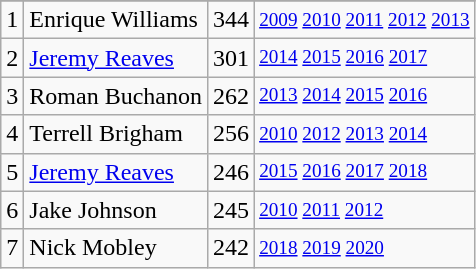<table class="wikitable">
<tr>
</tr>
<tr>
<td>1</td>
<td>Enrique Williams</td>
<td>344</td>
<td style="font-size:80%;"><a href='#'>2009</a> <a href='#'>2010</a> <a href='#'>2011</a> <a href='#'>2012</a> <a href='#'>2013</a></td>
</tr>
<tr>
<td>2</td>
<td><a href='#'>Jeremy Reaves</a></td>
<td>301</td>
<td style="font-size:80%;"><a href='#'>2014</a> <a href='#'>2015</a> <a href='#'>2016</a> <a href='#'>2017</a></td>
</tr>
<tr>
<td>3</td>
<td>Roman Buchanon</td>
<td>262</td>
<td style="font-size:80%;"><a href='#'>2013</a> <a href='#'>2014</a> <a href='#'>2015</a> <a href='#'>2016</a></td>
</tr>
<tr>
<td>4</td>
<td>Terrell Brigham</td>
<td>256</td>
<td style="font-size:80%;"><a href='#'>2010</a> <a href='#'>2012</a> <a href='#'>2013</a> <a href='#'>2014</a></td>
</tr>
<tr>
<td>5</td>
<td><a href='#'>Jeremy Reaves</a></td>
<td>246</td>
<td style="font-size:80%;"><a href='#'>2015</a> <a href='#'>2016</a> <a href='#'>2017</a> <a href='#'>2018</a></td>
</tr>
<tr>
<td>6</td>
<td>Jake Johnson</td>
<td>245</td>
<td style="font-size:80%;"><a href='#'>2010</a> <a href='#'>2011</a> <a href='#'>2012</a></td>
</tr>
<tr>
<td>7</td>
<td>Nick Mobley</td>
<td>242</td>
<td style="font-size:80%;"><a href='#'>2018</a> <a href='#'>2019</a> <a href='#'>2020</a></td>
</tr>
</table>
